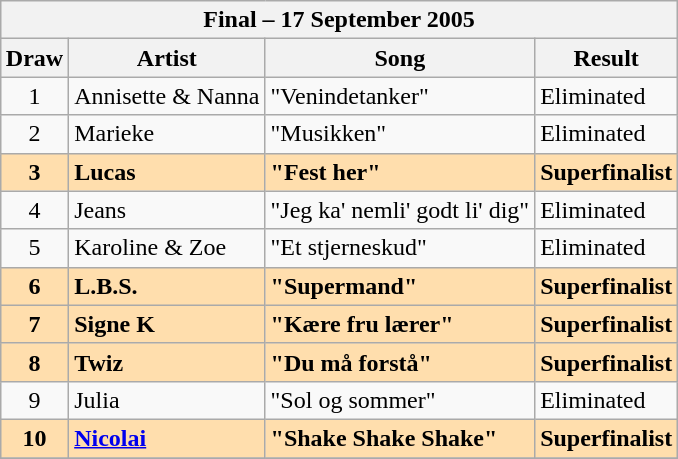<table class="sortable wikitable" style="margin: 1em auto 1em auto;">
<tr>
<th colspan="4"><strong>Final – 17 September 2005</strong></th>
</tr>
<tr>
<th>Draw</th>
<th>Artist</th>
<th>Song</th>
<th>Result</th>
</tr>
<tr>
<td align="center">1</td>
<td>Annisette & Nanna</td>
<td>"Venindetanker"</td>
<td>Eliminated</td>
</tr>
<tr>
<td align="center">2</td>
<td>Marieke</td>
<td>"Musikken"</td>
<td>Eliminated</td>
</tr>
<tr style="background: navajowhite; font-weight: bold;">
<td align="center"><strong>3</strong></td>
<td><strong>Lucas</strong></td>
<td><strong>"Fest her"</strong></td>
<td>Superfinalist</td>
</tr>
<tr>
<td align="center">4</td>
<td>Jeans</td>
<td>"Jeg ka' nemli' godt li' dig"</td>
<td>Eliminated</td>
</tr>
<tr>
<td align="center">5</td>
<td>Karoline & Zoe</td>
<td>"Et stjerneskud"</td>
<td>Eliminated</td>
</tr>
<tr style="background: navajowhite; font-weight: bold;">
<td align="center"><strong>6</strong></td>
<td><strong>L.B.S.</strong></td>
<td><strong>"Supermand"</strong></td>
<td>Superfinalist</td>
</tr>
<tr style="background: navajowhite; font-weight: bold;">
<td align="center"><strong>7</strong></td>
<td><strong>Signe K</strong></td>
<td><strong>"Kære fru lærer"</strong></td>
<td>Superfinalist</td>
</tr>
<tr style="background: navajowhite; font-weight: bold;">
<td align="center"><strong>8</strong></td>
<td><strong>Twiz</strong></td>
<td><strong>"Du må forstå"</strong></td>
<td>Superfinalist</td>
</tr>
<tr>
<td align="center">9</td>
<td>Julia</td>
<td>"Sol og sommer"</td>
<td>Eliminated</td>
</tr>
<tr style="background: navajowhite; font-weight: bold;">
<td align="center"><strong>10</strong></td>
<td><strong><a href='#'>Nicolai</a></strong></td>
<td><strong>"Shake Shake Shake"</strong></td>
<td>Superfinalist</td>
</tr>
<tr>
</tr>
</table>
